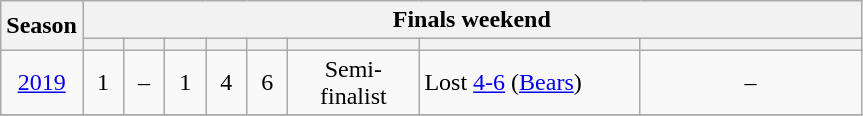<table class="wikitable" style="text-align: center">
<tr>
<th rowspan="2" style="width:40px">Season</th>
<th colspan="8">Finals weekend</th>
</tr>
<tr>
<th width="20px"></th>
<th width="20px"></th>
<th width="20px"></th>
<th width="20px"></th>
<th width="20px"></th>
<th width="80px"></th>
<th width="140px"></th>
<th width="140px"></th>
</tr>
<tr>
<td><a href='#'>2019</a></td>
<td>1</td>
<td>–</td>
<td>1</td>
<td>4</td>
<td>6</td>
<td>Semi-finalist</td>
<td align="left">Lost <a href='#'>4-6</a> (<a href='#'>Bears</a>)</td>
<td>–</td>
</tr>
<tr>
</tr>
</table>
